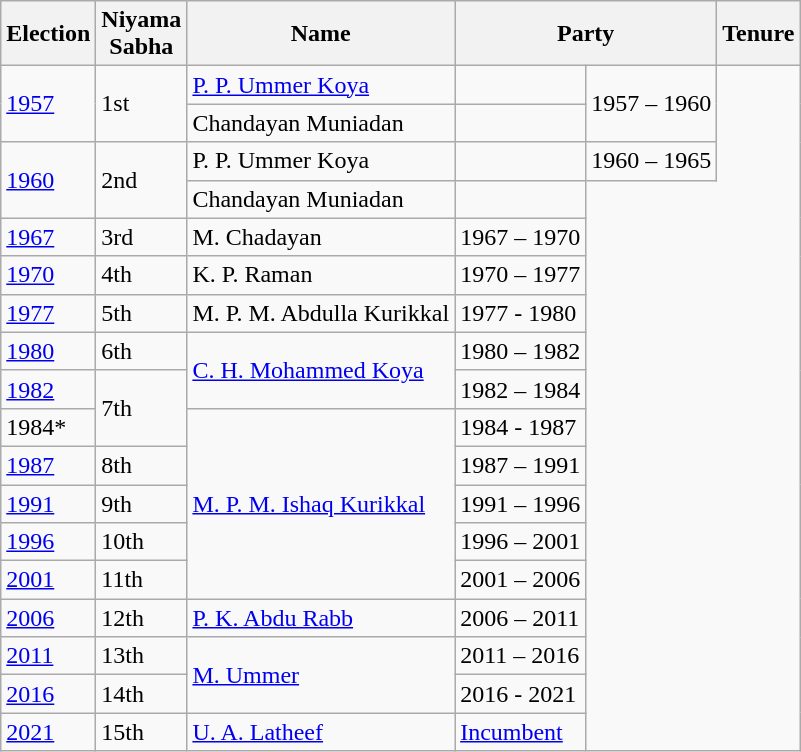<table class="wikitable sortable">
<tr>
<th>Election</th>
<th>Niyama<br>Sabha</th>
<th>Name</th>
<th colspan=2>Party</th>
<th>Tenure</th>
</tr>
<tr>
<td rowspan="2"><a href='#'>1957</a></td>
<td rowspan="2">1st</td>
<td><a href='#'>P. P. Ummer Koya</a></td>
<td></td>
<td rowspan="2">1957 – 1960</td>
</tr>
<tr>
<td>Chandayan Muniadan</td>
<td></td>
</tr>
<tr>
<td rowspan="2"><a href='#'>1960</a></td>
<td rowspan="2">2nd</td>
<td>P. P. Ummer Koya</td>
<td></td>
<td>1960 – 1965</td>
</tr>
<tr>
<td>Chandayan Muniadan</td>
<td></td>
</tr>
<tr>
<td><a href='#'>1967</a></td>
<td>3rd</td>
<td>M. Chadayan</td>
<td>1967 – 1970</td>
</tr>
<tr>
<td><a href='#'>1970</a></td>
<td>4th</td>
<td>K. P. Raman</td>
<td>1970 – 1977</td>
</tr>
<tr>
<td><a href='#'>1977</a></td>
<td>5th</td>
<td>M. P. M. Abdulla Kurikkal</td>
<td>1977 - 1980</td>
</tr>
<tr>
<td><a href='#'>1980</a></td>
<td>6th</td>
<td rowspan="2"><a href='#'>C. H. Mohammed Koya</a></td>
<td>1980 – 1982</td>
</tr>
<tr>
<td><a href='#'>1982</a></td>
<td rowspan="2">7th</td>
<td>1982 – 1984</td>
</tr>
<tr>
<td>1984*</td>
<td rowspan="5"><a href='#'>M. P. M. Ishaq Kurikkal</a></td>
<td>1984 - 1987</td>
</tr>
<tr>
<td><a href='#'>1987</a></td>
<td>8th</td>
<td>1987 – 1991</td>
</tr>
<tr>
<td><a href='#'>1991</a></td>
<td>9th</td>
<td>1991 – 1996</td>
</tr>
<tr>
<td><a href='#'>1996</a></td>
<td>10th</td>
<td>1996 – 2001</td>
</tr>
<tr>
<td><a href='#'>2001</a></td>
<td>11th</td>
<td>2001 – 2006</td>
</tr>
<tr>
<td><a href='#'>2006</a></td>
<td>12th</td>
<td><a href='#'>P. K. Abdu Rabb</a></td>
<td>2006 – 2011</td>
</tr>
<tr>
<td><a href='#'>2011</a></td>
<td>13th</td>
<td rowspan="2"><a href='#'>M. Ummer</a></td>
<td>2011 – 2016</td>
</tr>
<tr>
<td><a href='#'>2016</a></td>
<td>14th</td>
<td>2016 - 2021</td>
</tr>
<tr>
<td><a href='#'>2021</a></td>
<td>15th</td>
<td><a href='#'>U. A. Latheef</a></td>
<td><a href='#'>Incumbent</a></td>
</tr>
</table>
